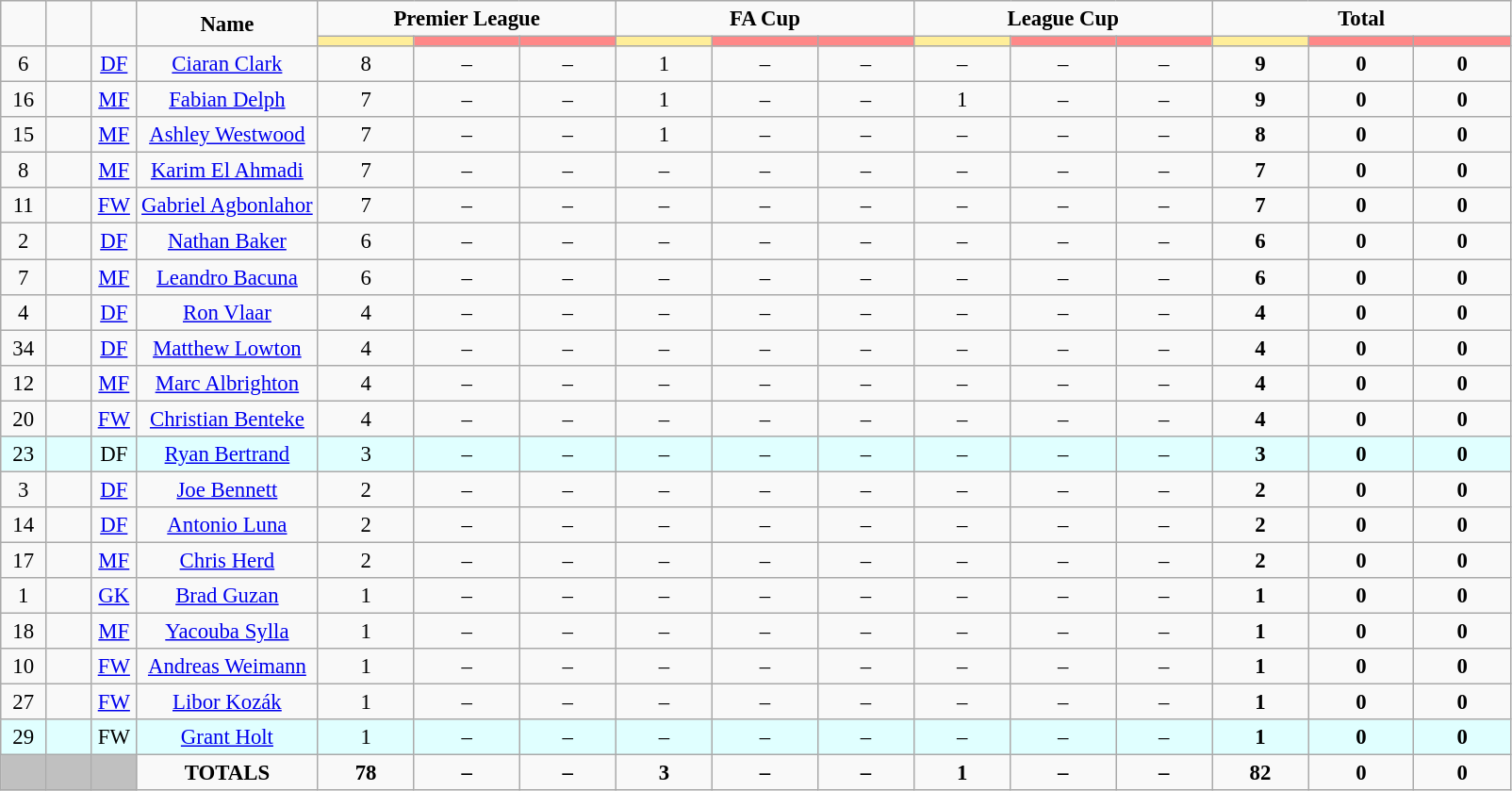<table class="wikitable" style="font-size: 95%; text-align: center;">
<tr>
<td rowspan="2" style="width:3%; text-align:center;"><strong></strong></td>
<td rowspan="2" style="width:3%; text-align:center;"><strong></strong></td>
<td rowspan="2" style="width:3%; text-align:center;"><strong></strong></td>
<td rowspan="2" style="width:12%; text-align:center;"><strong>Name</strong></td>
<td colspan="3" style="text-align:center;"><strong>Premier League</strong></td>
<td colspan="3" style="text-align:center;"><strong>FA Cup</strong></td>
<td colspan="3" style="text-align:center;"><strong>League Cup</strong></td>
<td colspan="3" style="text-align:center;"><strong>Total</strong></td>
</tr>
<tr>
<th style="width:25px; background:#fe9;"></th>
<th style="width:28px; background:#ff8888;"></th>
<th style="width:25px; background:#ff8888;"></th>
<th style="width:25px; background:#fe9;"></th>
<th style="width:28px; background:#ff8888;"></th>
<th style="width:25px; background:#ff8888;"></th>
<th style="width:25px; background:#fe9;"></th>
<th style="width:28px; background:#ff8888;"></th>
<th style="width:25px; background:#ff8888;"></th>
<th style="width:25px; background:#fe9;"></th>
<th style="width:28px; background:#ff8888;"></th>
<th style="width:25px; background:#ff8888;"></th>
</tr>
<tr>
<td>6</td>
<td></td>
<td><a href='#'>DF</a></td>
<td><a href='#'>Ciaran Clark</a></td>
<td>8</td>
<td>–</td>
<td>–</td>
<td>1</td>
<td>–</td>
<td>–</td>
<td>–</td>
<td>–</td>
<td>–</td>
<td><strong>9</strong></td>
<td><strong>0</strong></td>
<td><strong>0</strong></td>
</tr>
<tr>
<td>16</td>
<td></td>
<td><a href='#'>MF</a></td>
<td><a href='#'>Fabian Delph</a></td>
<td>7</td>
<td>–</td>
<td>–</td>
<td>1</td>
<td>–</td>
<td>–</td>
<td>1</td>
<td>–</td>
<td>–</td>
<td><strong>9</strong></td>
<td><strong>0</strong></td>
<td><strong>0</strong></td>
</tr>
<tr>
<td>15</td>
<td></td>
<td><a href='#'>MF</a></td>
<td><a href='#'>Ashley Westwood</a></td>
<td>7</td>
<td>–</td>
<td>–</td>
<td>1</td>
<td>–</td>
<td>–</td>
<td>–</td>
<td>–</td>
<td>–</td>
<td><strong>8</strong></td>
<td><strong>0</strong></td>
<td><strong>0</strong></td>
</tr>
<tr>
<td>8</td>
<td></td>
<td><a href='#'>MF</a></td>
<td><a href='#'>Karim El Ahmadi</a></td>
<td>7</td>
<td>–</td>
<td>–</td>
<td>–</td>
<td>–</td>
<td>–</td>
<td>–</td>
<td>–</td>
<td>–</td>
<td><strong>7</strong></td>
<td><strong>0</strong></td>
<td><strong>0</strong></td>
</tr>
<tr>
<td>11</td>
<td></td>
<td><a href='#'>FW</a></td>
<td><a href='#'>Gabriel Agbonlahor</a></td>
<td>7</td>
<td>–</td>
<td>–</td>
<td>–</td>
<td>–</td>
<td>–</td>
<td>–</td>
<td>–</td>
<td>–</td>
<td><strong>7</strong></td>
<td><strong>0</strong></td>
<td><strong>0</strong></td>
</tr>
<tr>
<td>2</td>
<td></td>
<td><a href='#'>DF</a></td>
<td><a href='#'>Nathan Baker</a></td>
<td>6</td>
<td>–</td>
<td>–</td>
<td>–</td>
<td>–</td>
<td>–</td>
<td>–</td>
<td>–</td>
<td>–</td>
<td><strong>6</strong></td>
<td><strong>0</strong></td>
<td><strong>0</strong></td>
</tr>
<tr>
<td>7</td>
<td></td>
<td><a href='#'>MF</a></td>
<td><a href='#'>Leandro Bacuna</a></td>
<td>6</td>
<td>–</td>
<td>–</td>
<td>–</td>
<td>–</td>
<td>–</td>
<td>–</td>
<td>–</td>
<td>–</td>
<td><strong>6</strong></td>
<td><strong>0</strong></td>
<td><strong>0</strong></td>
</tr>
<tr>
<td>4</td>
<td></td>
<td><a href='#'>DF</a></td>
<td><a href='#'>Ron Vlaar</a></td>
<td>4</td>
<td>–</td>
<td>–</td>
<td>–</td>
<td>–</td>
<td>–</td>
<td>–</td>
<td>–</td>
<td>–</td>
<td><strong>4</strong></td>
<td><strong>0</strong></td>
<td><strong>0</strong></td>
</tr>
<tr>
<td>34</td>
<td></td>
<td><a href='#'>DF</a></td>
<td><a href='#'>Matthew Lowton</a></td>
<td>4</td>
<td>–</td>
<td>–</td>
<td>–</td>
<td>–</td>
<td>–</td>
<td>–</td>
<td>–</td>
<td>–</td>
<td><strong>4</strong></td>
<td><strong>0</strong></td>
<td><strong>0</strong></td>
</tr>
<tr>
<td>12</td>
<td></td>
<td><a href='#'>MF</a></td>
<td><a href='#'>Marc Albrighton</a></td>
<td>4</td>
<td>–</td>
<td>–</td>
<td>–</td>
<td>–</td>
<td>–</td>
<td>–</td>
<td>–</td>
<td>–</td>
<td><strong>4</strong></td>
<td><strong>0</strong></td>
<td><strong>0</strong></td>
</tr>
<tr>
<td>20</td>
<td></td>
<td><a href='#'>FW</a></td>
<td><a href='#'>Christian Benteke</a></td>
<td>4</td>
<td>–</td>
<td>–</td>
<td>–</td>
<td>–</td>
<td>–</td>
<td>–</td>
<td>–</td>
<td>–</td>
<td><strong>4</strong></td>
<td><strong>0</strong></td>
<td><strong>0</strong></td>
</tr>
<tr>
<td bgcolor="#E0FFFF">23</td>
<td bgcolor="#E0FFFF"></td>
<td bgcolor="#E0FFFF">DF</td>
<td bgcolor="#E0FFFF"><a href='#'>Ryan Bertrand</a></td>
<td bgcolor="#E0FFFF">3</td>
<td bgcolor="#E0FFFF">–</td>
<td bgcolor="#E0FFFF">–</td>
<td bgcolor="#E0FFFF">–</td>
<td bgcolor="#E0FFFF">–</td>
<td bgcolor="#E0FFFF">–</td>
<td bgcolor="#E0FFFF">–</td>
<td bgcolor="#E0FFFF">–</td>
<td bgcolor="#E0FFFF">–</td>
<td bgcolor="#E0FFFF"><strong>3</strong></td>
<td bgcolor="#E0FFFF"><strong>0</strong></td>
<td bgcolor="#E0FFFF"><strong>0</strong></td>
</tr>
<tr>
<td>3</td>
<td></td>
<td><a href='#'>DF</a></td>
<td><a href='#'>Joe Bennett</a></td>
<td>2</td>
<td>–</td>
<td>–</td>
<td>–</td>
<td>–</td>
<td>–</td>
<td>–</td>
<td>–</td>
<td>–</td>
<td><strong>2</strong></td>
<td><strong>0</strong></td>
<td><strong>0</strong></td>
</tr>
<tr>
<td>14</td>
<td></td>
<td><a href='#'>DF</a></td>
<td><a href='#'>Antonio Luna</a></td>
<td>2</td>
<td>–</td>
<td>–</td>
<td>–</td>
<td>–</td>
<td>–</td>
<td>–</td>
<td>–</td>
<td>–</td>
<td><strong>2</strong></td>
<td><strong>0</strong></td>
<td><strong>0</strong></td>
</tr>
<tr>
<td>17</td>
<td></td>
<td><a href='#'>MF</a></td>
<td><a href='#'>Chris Herd</a></td>
<td>2</td>
<td>–</td>
<td>–</td>
<td>–</td>
<td>–</td>
<td>–</td>
<td>–</td>
<td>–</td>
<td>–</td>
<td><strong>2</strong></td>
<td><strong>0</strong></td>
<td><strong>0</strong></td>
</tr>
<tr>
<td>1</td>
<td></td>
<td><a href='#'>GK</a></td>
<td><a href='#'>Brad Guzan</a></td>
<td>1</td>
<td>–</td>
<td>–</td>
<td>–</td>
<td>–</td>
<td>–</td>
<td>–</td>
<td>–</td>
<td>–</td>
<td><strong>1</strong></td>
<td><strong>0</strong></td>
<td><strong>0</strong></td>
</tr>
<tr>
<td>18</td>
<td></td>
<td><a href='#'>MF</a></td>
<td><a href='#'>Yacouba Sylla</a></td>
<td>1</td>
<td>–</td>
<td>–</td>
<td>–</td>
<td>–</td>
<td>–</td>
<td>–</td>
<td>–</td>
<td>–</td>
<td><strong>1</strong></td>
<td><strong>0</strong></td>
<td><strong>0</strong></td>
</tr>
<tr>
<td>10</td>
<td></td>
<td><a href='#'>FW</a></td>
<td><a href='#'>Andreas Weimann</a></td>
<td>1</td>
<td>–</td>
<td>–</td>
<td>–</td>
<td>–</td>
<td>–</td>
<td>–</td>
<td>–</td>
<td>–</td>
<td><strong>1</strong></td>
<td><strong>0</strong></td>
<td><strong>0</strong></td>
</tr>
<tr>
<td>27</td>
<td></td>
<td><a href='#'>FW</a></td>
<td><a href='#'>Libor Kozák</a></td>
<td>1</td>
<td>–</td>
<td>–</td>
<td>–</td>
<td>–</td>
<td>–</td>
<td>–</td>
<td>–</td>
<td>–</td>
<td><strong>1</strong></td>
<td><strong>0</strong></td>
<td><strong>0</strong></td>
</tr>
<tr>
<td bgcolor="#E0FFFF">29</td>
<td bgcolor="#E0FFFF"></td>
<td bgcolor="#E0FFFF">FW</td>
<td bgcolor="#E0FFFF"><a href='#'>Grant Holt</a></td>
<td bgcolor="#E0FFFF">1</td>
<td bgcolor="#E0FFFF">–</td>
<td bgcolor="#E0FFFF">–</td>
<td bgcolor="#E0FFFF">–</td>
<td bgcolor="#E0FFFF">–</td>
<td bgcolor="#E0FFFF">–</td>
<td bgcolor="#E0FFFF">–</td>
<td bgcolor="#E0FFFF">–</td>
<td bgcolor="#E0FFFF">–</td>
<td bgcolor="#E0FFFF"><strong>1</strong></td>
<td bgcolor="#E0FFFF"><strong>0</strong></td>
<td bgcolor="#E0FFFF"><strong>0</strong></td>
</tr>
<tr>
<th style="background:silver;"></th>
<th style="background:silver;"></th>
<th style="background:silver;"></th>
<td><strong>TOTALS</strong></td>
<td><strong>78</strong></td>
<td><strong>–</strong></td>
<td><strong>–</strong></td>
<td><strong>3</strong></td>
<td><strong>–</strong></td>
<td><strong>–</strong></td>
<td><strong>1</strong></td>
<td><strong>–</strong></td>
<td><strong>–</strong></td>
<td><strong>82</strong></td>
<td><strong>0</strong></td>
<td><strong>0</strong></td>
</tr>
</table>
